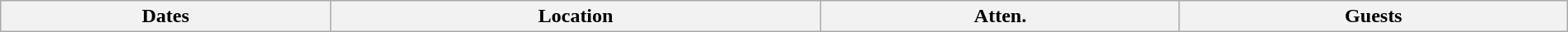<table class="wikitable" style="width:100%;">
<tr>
<th>Dates</th>
<th>Location</th>
<th>Atten.</th>
<th>Guests<br>





























</th>
</tr>
</table>
